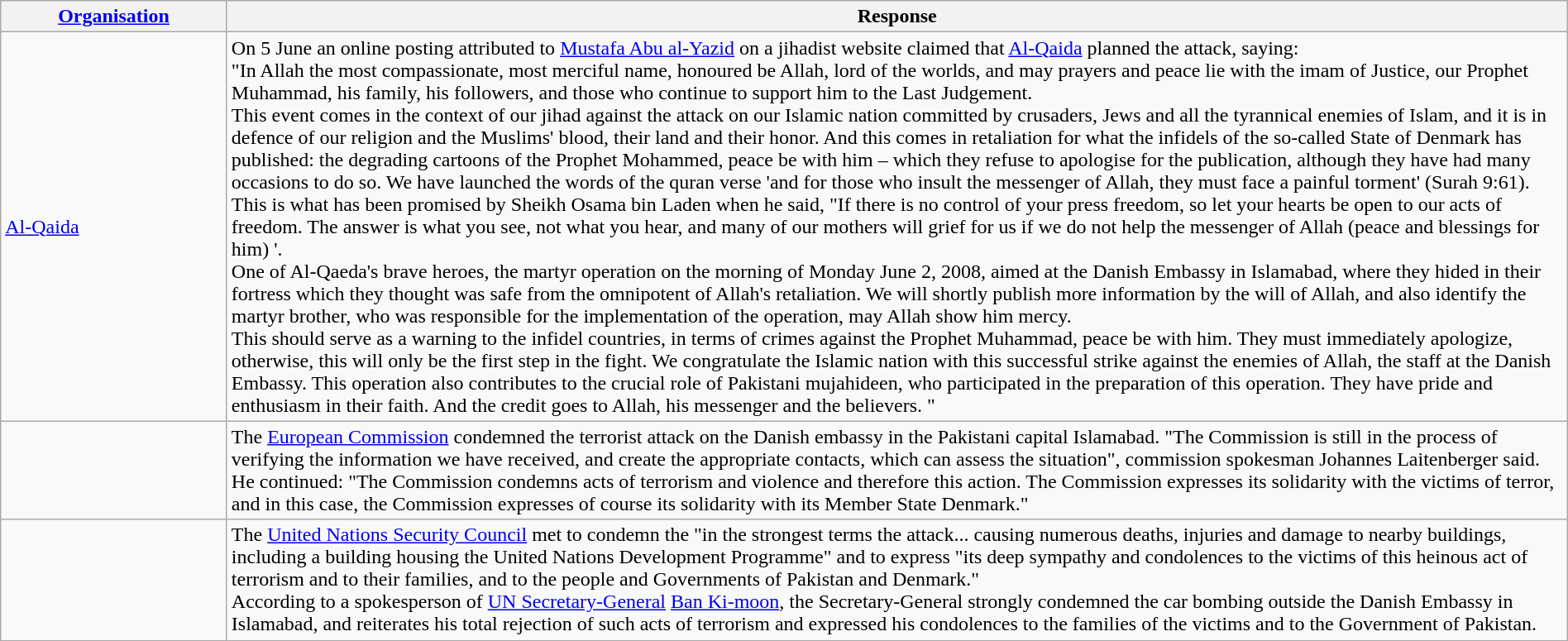<table class="wikitable"  style="margin:auto; width:100%;">
<tr>
<th style="width:175px;"><a href='#'>Organisation</a></th>
<th>Response</th>
</tr>
<tr>
<td> <a href='#'>Al-Qaida</a></td>
<td>On 5 June an online posting attributed to <a href='#'>Mustafa Abu al-Yazid</a> on a jihadist website claimed that <a href='#'>Al-Qaida</a> planned the attack, saying:<br>"In Allah the most compassionate, most merciful name, honoured be Allah, lord of the worlds, and may prayers and peace lie with the imam of Justice, our Prophet Muhammad, his family, his followers, and those who continue to support him to the Last Judgement.<br>This event comes in the context of our jihad against the attack on our Islamic nation committed by crusaders, Jews and all the tyrannical enemies of Islam, and it is in defence of our religion and the Muslims' blood, their land and their honor. And this comes in retaliation for what the infidels of the so-called State of Denmark has published: the degrading cartoons of the Prophet Mohammed, peace be with him – which they refuse to apologise for the publication, although they have had many occasions to do so. We have launched the words of the quran verse 'and for those who insult the messenger of Allah, they must face a painful torment' (Surah 9:61).<br>This is what has been promised by Sheikh Osama bin Laden when he said, "If there is no control of your press freedom, so let your hearts be open to our acts of freedom. The answer is what you see, not what you hear, and many of our mothers will grief for us if we do not help the messenger of Allah (peace and blessings for him) '.<br>One of Al-Qaeda's brave heroes, the martyr operation on the morning of Monday June 2, 2008, aimed at the Danish Embassy in Islamabad, where they hided in their fortress which they thought was safe from the omnipotent of Allah's retaliation. We will shortly publish more information by the will of Allah, and also identify the martyr brother, who was responsible for the implementation of the operation, may Allah show him mercy.<br>This should serve as a warning to the infidel countries, in terms of crimes against the Prophet Muhammad, peace be with him. They must immediately apologize, otherwise, this will only be the first step in the fight. We congratulate the Islamic nation with this successful strike against the enemies of Allah, the staff at the Danish Embassy. This operation also contributes to the crucial role of Pakistani mujahideen, who participated in the preparation of this operation. They have pride and enthusiasm in their faith. And the credit goes to Allah, his messenger and the believers. "</td>
</tr>
<tr>
<td></td>
<td>The <a href='#'>European Commission</a> condemned the terrorist attack on the Danish embassy in the Pakistani capital Islamabad. "The Commission is still in the process of verifying the information we have received, and create the appropriate contacts, which can assess the situation", commission spokesman Johannes Laitenberger said. He continued: "The Commission condemns acts of terrorism and violence and therefore this action. The Commission expresses its solidarity with the victims of terror, and in this case, the Commission expresses of course its solidarity with its Member State Denmark."</td>
</tr>
<tr>
<td></td>
<td>The <a href='#'>United Nations Security Council</a> met to condemn the "in the strongest terms the attack... causing numerous deaths, injuries and damage to nearby buildings, including a building housing the United Nations Development Programme" and to express "its deep sympathy and condolences to the victims of this heinous act of terrorism and to their families, and to the people and Governments of Pakistan and Denmark."<br>According to a spokesperson of <a href='#'>UN Secretary-General</a> <a href='#'>Ban Ki-moon</a>, the Secretary-General strongly condemned the car bombing outside the Danish Embassy in Islamabad, and reiterates his total rejection of such acts of terrorism and expressed his condolences to the families of the victims and to the Government of Pakistan.<br></td>
</tr>
</table>
